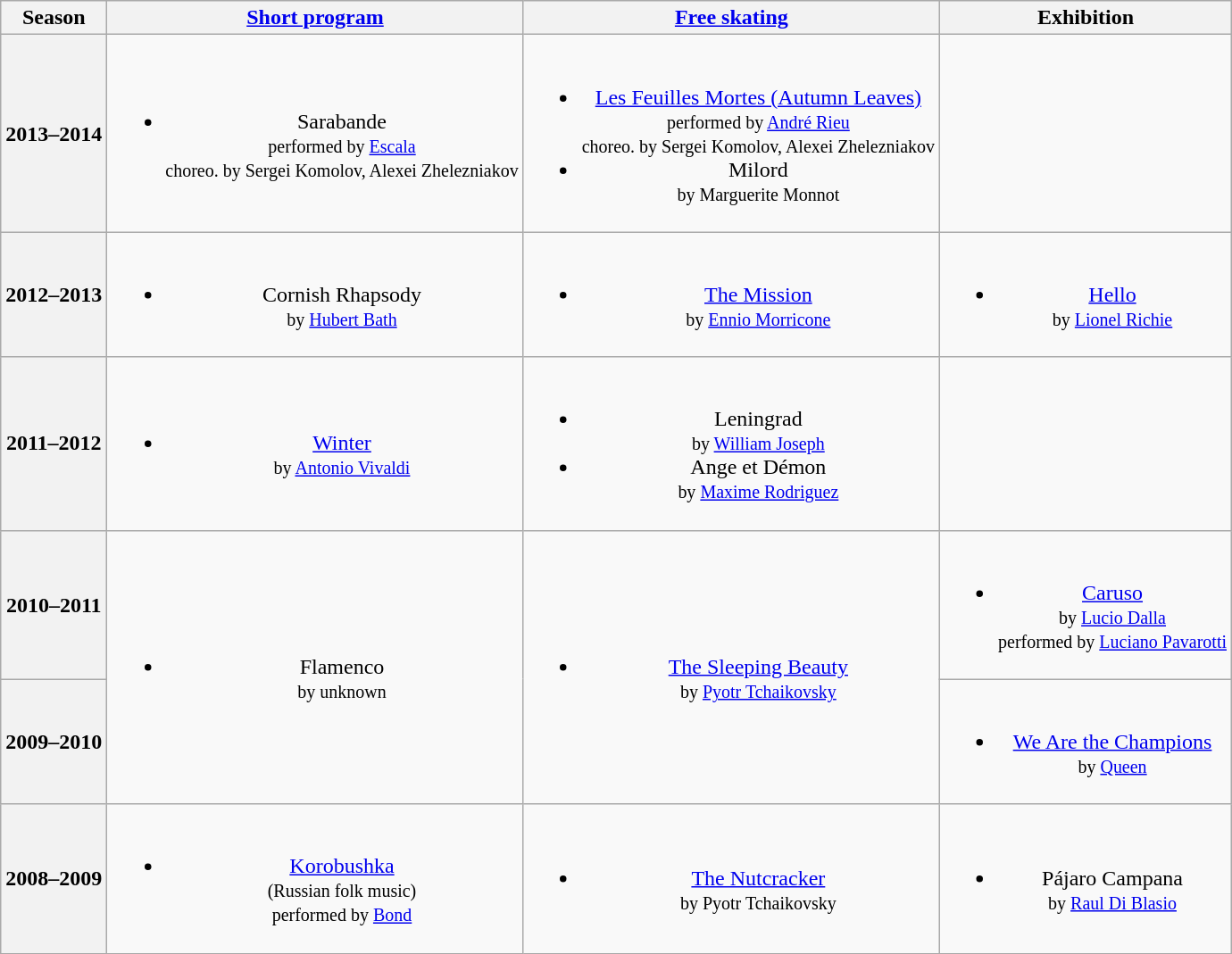<table class="wikitable" style="text-align:center">
<tr>
<th>Season</th>
<th><a href='#'>Short program</a></th>
<th><a href='#'>Free skating</a></th>
<th>Exhibition</th>
</tr>
<tr>
<th>2013–2014 <br> </th>
<td><br><ul><li>Sarabande <br><small> performed by <a href='#'>Escala</a> <br> choreo. by Sergei Komolov, Alexei Zhelezniakov </small></li></ul></td>
<td><br><ul><li><a href='#'>Les Feuilles Mortes (Autumn Leaves)</a> <br><small> performed by <a href='#'>André Rieu</a> <br> choreo. by Sergei Komolov, Alexei Zhelezniakov </small></li><li>Milord <br><small> by Marguerite Monnot </small></li></ul></td>
<td></td>
</tr>
<tr>
<th>2012–2013 <br> </th>
<td><br><ul><li>Cornish Rhapsody <br><small> by <a href='#'>Hubert Bath</a> </small></li></ul></td>
<td><br><ul><li><a href='#'>The Mission</a> <br><small> by <a href='#'>Ennio Morricone</a> </small></li></ul></td>
<td><br><ul><li><a href='#'>Hello</a> <br><small> by <a href='#'>Lionel Richie</a> </small></li></ul></td>
</tr>
<tr>
<th>2011–2012</th>
<td><br><ul><li><a href='#'>Winter</a> <br><small> by <a href='#'>Antonio Vivaldi</a> </small></li></ul></td>
<td><br><ul><li>Leningrad <br><small> by <a href='#'>William Joseph</a> </small></li><li>Ange et Démon <br><small> by <a href='#'>Maxime Rodriguez</a> </small></li></ul></td>
<td></td>
</tr>
<tr>
<th>2010–2011 <br> </th>
<td rowspan=2><br><ul><li>Flamenco <br><small> by unknown </small></li></ul></td>
<td rowspan=2><br><ul><li><a href='#'>The Sleeping Beauty</a> <br><small> by <a href='#'>Pyotr Tchaikovsky</a> </small></li></ul></td>
<td><br><ul><li><a href='#'>Caruso</a> <br><small> by <a href='#'>Lucio Dalla</a> <br> performed by <a href='#'>Luciano Pavarotti</a> </small></li></ul></td>
</tr>
<tr>
<th>2009–2010</th>
<td><br><ul><li><a href='#'>We Are the Champions</a> <br><small> by <a href='#'>Queen</a> </small></li></ul></td>
</tr>
<tr>
<th>2008–2009 <br> </th>
<td><br><ul><li><a href='#'>Korobushka</a> <br><small> (Russian folk music) <br> performed by <a href='#'>Bond</a> </small></li></ul></td>
<td><br><ul><li><a href='#'>The Nutcracker</a> <br><small> by Pyotr Tchaikovsky </small></li></ul></td>
<td><br><ul><li>Pájaro Campana <br><small> by <a href='#'>Raul Di Blasio</a> </small></li></ul></td>
</tr>
</table>
